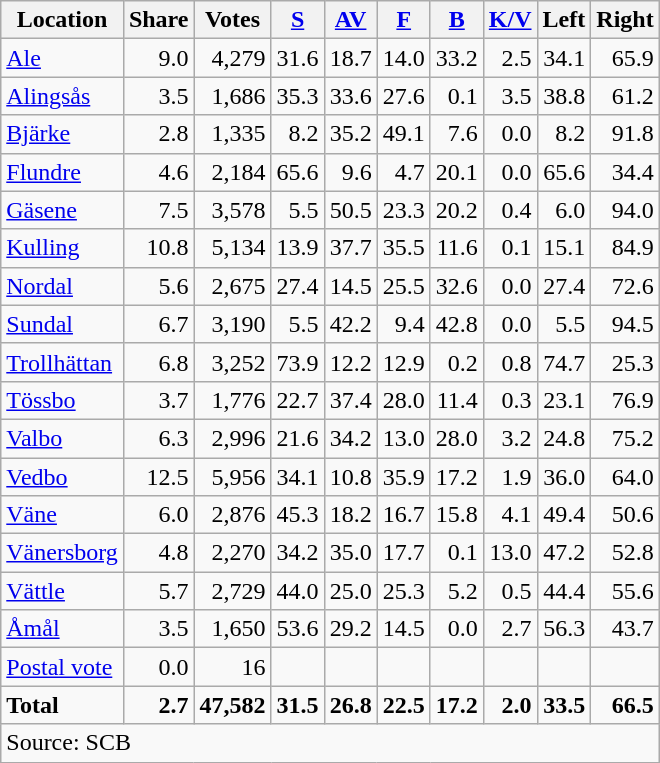<table class="wikitable sortable" style=text-align:right>
<tr>
<th>Location</th>
<th>Share</th>
<th>Votes</th>
<th><a href='#'>S</a></th>
<th><a href='#'>AV</a></th>
<th><a href='#'>F</a></th>
<th><a href='#'>B</a></th>
<th><a href='#'>K/V</a></th>
<th>Left</th>
<th>Right</th>
</tr>
<tr>
<td align=left><a href='#'>Ale</a></td>
<td>9.0</td>
<td>4,279</td>
<td>31.6</td>
<td>18.7</td>
<td>14.0</td>
<td>33.2</td>
<td>2.5</td>
<td>34.1</td>
<td>65.9</td>
</tr>
<tr>
<td align=left><a href='#'>Alingsås</a></td>
<td>3.5</td>
<td>1,686</td>
<td>35.3</td>
<td>33.6</td>
<td>27.6</td>
<td>0.1</td>
<td>3.5</td>
<td>38.8</td>
<td>61.2</td>
</tr>
<tr>
<td align=left><a href='#'>Bjärke</a></td>
<td>2.8</td>
<td>1,335</td>
<td>8.2</td>
<td>35.2</td>
<td>49.1</td>
<td>7.6</td>
<td>0.0</td>
<td>8.2</td>
<td>91.8</td>
</tr>
<tr>
<td align=left><a href='#'>Flundre</a></td>
<td>4.6</td>
<td>2,184</td>
<td>65.6</td>
<td>9.6</td>
<td>4.7</td>
<td>20.1</td>
<td>0.0</td>
<td>65.6</td>
<td>34.4</td>
</tr>
<tr>
<td align=left><a href='#'>Gäsene</a></td>
<td>7.5</td>
<td>3,578</td>
<td>5.5</td>
<td>50.5</td>
<td>23.3</td>
<td>20.2</td>
<td>0.4</td>
<td>6.0</td>
<td>94.0</td>
</tr>
<tr>
<td align=left><a href='#'>Kulling</a></td>
<td>10.8</td>
<td>5,134</td>
<td>13.9</td>
<td>37.7</td>
<td>35.5</td>
<td>11.6</td>
<td>0.1</td>
<td>15.1</td>
<td>84.9</td>
</tr>
<tr>
<td align=left><a href='#'>Nordal</a></td>
<td>5.6</td>
<td>2,675</td>
<td>27.4</td>
<td>14.5</td>
<td>25.5</td>
<td>32.6</td>
<td>0.0</td>
<td>27.4</td>
<td>72.6</td>
</tr>
<tr>
<td align=left><a href='#'>Sundal</a></td>
<td>6.7</td>
<td>3,190</td>
<td>5.5</td>
<td>42.2</td>
<td>9.4</td>
<td>42.8</td>
<td>0.0</td>
<td>5.5</td>
<td>94.5</td>
</tr>
<tr>
<td align=left><a href='#'>Trollhättan</a></td>
<td>6.8</td>
<td>3,252</td>
<td>73.9</td>
<td>12.2</td>
<td>12.9</td>
<td>0.2</td>
<td>0.8</td>
<td>74.7</td>
<td>25.3</td>
</tr>
<tr>
<td align=left><a href='#'>Tössbo</a></td>
<td>3.7</td>
<td>1,776</td>
<td>22.7</td>
<td>37.4</td>
<td>28.0</td>
<td>11.4</td>
<td>0.3</td>
<td>23.1</td>
<td>76.9</td>
</tr>
<tr>
<td align=left><a href='#'>Valbo</a></td>
<td>6.3</td>
<td>2,996</td>
<td>21.6</td>
<td>34.2</td>
<td>13.0</td>
<td>28.0</td>
<td>3.2</td>
<td>24.8</td>
<td>75.2</td>
</tr>
<tr>
<td align=left><a href='#'>Vedbo</a></td>
<td>12.5</td>
<td>5,956</td>
<td>34.1</td>
<td>10.8</td>
<td>35.9</td>
<td>17.2</td>
<td>1.9</td>
<td>36.0</td>
<td>64.0</td>
</tr>
<tr>
<td align=left><a href='#'>Väne</a></td>
<td>6.0</td>
<td>2,876</td>
<td>45.3</td>
<td>18.2</td>
<td>16.7</td>
<td>15.8</td>
<td>4.1</td>
<td>49.4</td>
<td>50.6</td>
</tr>
<tr>
<td align=left><a href='#'>Vänersborg</a></td>
<td>4.8</td>
<td>2,270</td>
<td>34.2</td>
<td>35.0</td>
<td>17.7</td>
<td>0.1</td>
<td>13.0</td>
<td>47.2</td>
<td>52.8</td>
</tr>
<tr>
<td align=left><a href='#'>Vättle</a></td>
<td>5.7</td>
<td>2,729</td>
<td>44.0</td>
<td>25.0</td>
<td>25.3</td>
<td>5.2</td>
<td>0.5</td>
<td>44.4</td>
<td>55.6</td>
</tr>
<tr>
<td align=left><a href='#'>Åmål</a></td>
<td>3.5</td>
<td>1,650</td>
<td>53.6</td>
<td>29.2</td>
<td>14.5</td>
<td>0.0</td>
<td>2.7</td>
<td>56.3</td>
<td>43.7</td>
</tr>
<tr>
<td align=left><a href='#'>Postal vote</a></td>
<td>0.0</td>
<td>16</td>
<td></td>
<td></td>
<td></td>
<td></td>
<td></td>
<td></td>
<td></td>
</tr>
<tr>
<td align=left><strong>Total</strong></td>
<td><strong>2.7</strong></td>
<td><strong>47,582</strong></td>
<td><strong>31.5</strong></td>
<td><strong>26.8</strong></td>
<td><strong>22.5</strong></td>
<td><strong>17.2</strong></td>
<td><strong>2.0</strong></td>
<td><strong>33.5</strong></td>
<td><strong>66.5</strong></td>
</tr>
<tr>
<td align=left colspan=10>Source: SCB </td>
</tr>
</table>
